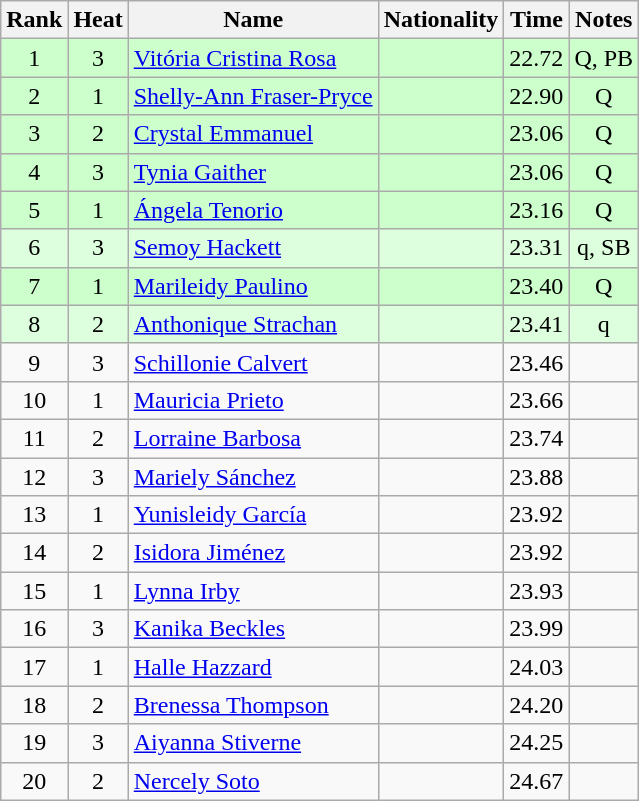<table class="wikitable sortable" style="text-align:center">
<tr>
<th>Rank</th>
<th>Heat</th>
<th>Name</th>
<th>Nationality</th>
<th>Time</th>
<th>Notes</th>
</tr>
<tr bgcolor=ccffcc>
<td>1</td>
<td>3</td>
<td align=left><a href='#'>Vitória Cristina Rosa</a></td>
<td align=left></td>
<td>22.72</td>
<td>Q, PB</td>
</tr>
<tr bgcolor=ccffcc>
<td>2</td>
<td>1</td>
<td align=left><a href='#'>Shelly-Ann Fraser-Pryce</a></td>
<td align=left></td>
<td>22.90</td>
<td>Q</td>
</tr>
<tr bgcolor=ccffcc>
<td>3</td>
<td>2</td>
<td align=left><a href='#'>Crystal Emmanuel</a></td>
<td align=left></td>
<td>23.06</td>
<td>Q</td>
</tr>
<tr bgcolor=ccffcc>
<td>4</td>
<td>3</td>
<td align=left><a href='#'>Tynia Gaither</a></td>
<td align=left></td>
<td>23.06</td>
<td>Q</td>
</tr>
<tr bgcolor=ccffcc>
<td>5</td>
<td>1</td>
<td align=left><a href='#'>Ángela Tenorio</a></td>
<td align=left></td>
<td>23.16</td>
<td>Q</td>
</tr>
<tr bgcolor=ddffdd>
<td>6</td>
<td>3</td>
<td align=left><a href='#'>Semoy Hackett</a></td>
<td align=left></td>
<td>23.31</td>
<td>q, SB</td>
</tr>
<tr bgcolor=ccffcc>
<td>7</td>
<td>1</td>
<td align=left><a href='#'>Marileidy Paulino</a></td>
<td align=left></td>
<td>23.40</td>
<td>Q</td>
</tr>
<tr bgcolor=ddffdd>
<td>8</td>
<td>2</td>
<td align=left><a href='#'>Anthonique Strachan</a></td>
<td align=left></td>
<td>23.41</td>
<td>q</td>
</tr>
<tr>
<td>9</td>
<td>3</td>
<td align=left><a href='#'>Schillonie Calvert</a></td>
<td align=left></td>
<td>23.46</td>
<td></td>
</tr>
<tr>
<td>10</td>
<td>1</td>
<td align=left><a href='#'>Mauricia Prieto</a></td>
<td align=left></td>
<td>23.66</td>
<td></td>
</tr>
<tr>
<td>11</td>
<td>2</td>
<td align=left><a href='#'>Lorraine Barbosa</a></td>
<td align=left></td>
<td>23.74</td>
<td></td>
</tr>
<tr>
<td>12</td>
<td>3</td>
<td align=left><a href='#'>Mariely Sánchez</a></td>
<td align=left></td>
<td>23.88</td>
<td></td>
</tr>
<tr>
<td>13</td>
<td>1</td>
<td align=left><a href='#'>Yunisleidy García</a></td>
<td align=left></td>
<td>23.92</td>
<td></td>
</tr>
<tr>
<td>14</td>
<td>2</td>
<td align=left><a href='#'>Isidora Jiménez</a></td>
<td align=left></td>
<td>23.92</td>
<td></td>
</tr>
<tr>
<td>15</td>
<td>1</td>
<td align=left><a href='#'>Lynna Irby</a></td>
<td align=left></td>
<td>23.93</td>
<td></td>
</tr>
<tr>
<td>16</td>
<td>3</td>
<td align=left><a href='#'>Kanika Beckles</a></td>
<td align=left></td>
<td>23.99</td>
<td></td>
</tr>
<tr>
<td>17</td>
<td>1</td>
<td align=left><a href='#'>Halle Hazzard</a></td>
<td align=left></td>
<td>24.03</td>
<td></td>
</tr>
<tr>
<td>18</td>
<td>2</td>
<td align=left><a href='#'>Brenessa Thompson</a></td>
<td align=left></td>
<td>24.20</td>
<td></td>
</tr>
<tr>
<td>19</td>
<td>3</td>
<td align=left><a href='#'>Aiyanna Stiverne</a></td>
<td align=left></td>
<td>24.25</td>
<td></td>
</tr>
<tr>
<td>20</td>
<td>2</td>
<td align=left><a href='#'>Nercely Soto</a></td>
<td align=left></td>
<td>24.67</td>
<td></td>
</tr>
</table>
